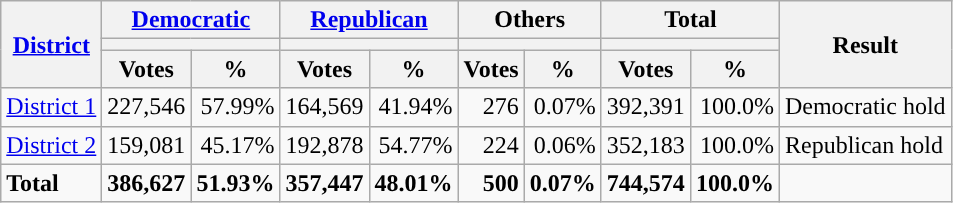<table class="wikitable plainrowheaders sortable" style="font-size:100%; text-align:right;">
<tr>
<th scope=col rowspan=3><a href='#'>District</a></th>
<th scope=col colspan=2><a href='#'>Democratic</a></th>
<th scope=col colspan=2><a href='#'>Republican</a></th>
<th scope=col colspan=2>Others</th>
<th scope=col colspan=2>Total</th>
<th scope=col rowspan=3>Result</th>
</tr>
<tr>
<th scope=col colspan=2 style="background:"></th>
<th scope=col colspan=2 style="background:"></th>
<th scope=col colspan=2></th>
<th scope=col colspan=2></th>
</tr>
<tr>
<th scope=col data-sort-type="number">Votes</th>
<th scope=col data-sort-type="number">%</th>
<th scope=col data-sort-type="number">Votes</th>
<th scope=col data-sort-type="number">%</th>
<th scope=col data-sort-type="number">Votes</th>
<th scope=col data-sort-type="number">%</th>
<th scope=col data-sort-type="number">Votes</th>
<th scope=col data-sort-type="number">%</th>
</tr>
<tr>
<td align=left><a href='#'>District 1</a></td>
<td>227,546</td>
<td>57.99%</td>
<td>164,569</td>
<td>41.94%</td>
<td>276</td>
<td>0.07%</td>
<td>392,391</td>
<td>100.0%</td>
<td align=left>Democratic hold</td>
</tr>
<tr>
<td align=left><a href='#'>District 2</a></td>
<td>159,081</td>
<td>45.17%</td>
<td>192,878</td>
<td>54.77%</td>
<td>224</td>
<td>0.06%</td>
<td>352,183</td>
<td>100.0%</td>
<td align=left>Republican hold</td>
</tr>
<tr class="sortbottom" style="font-weight:bold">
<td align=left>Total</td>
<td>386,627</td>
<td>51.93%</td>
<td>357,447</td>
<td>48.01%</td>
<td>500</td>
<td>0.07%</td>
<td>744,574</td>
<td>100.0%</td>
<td></td>
</tr>
</table>
